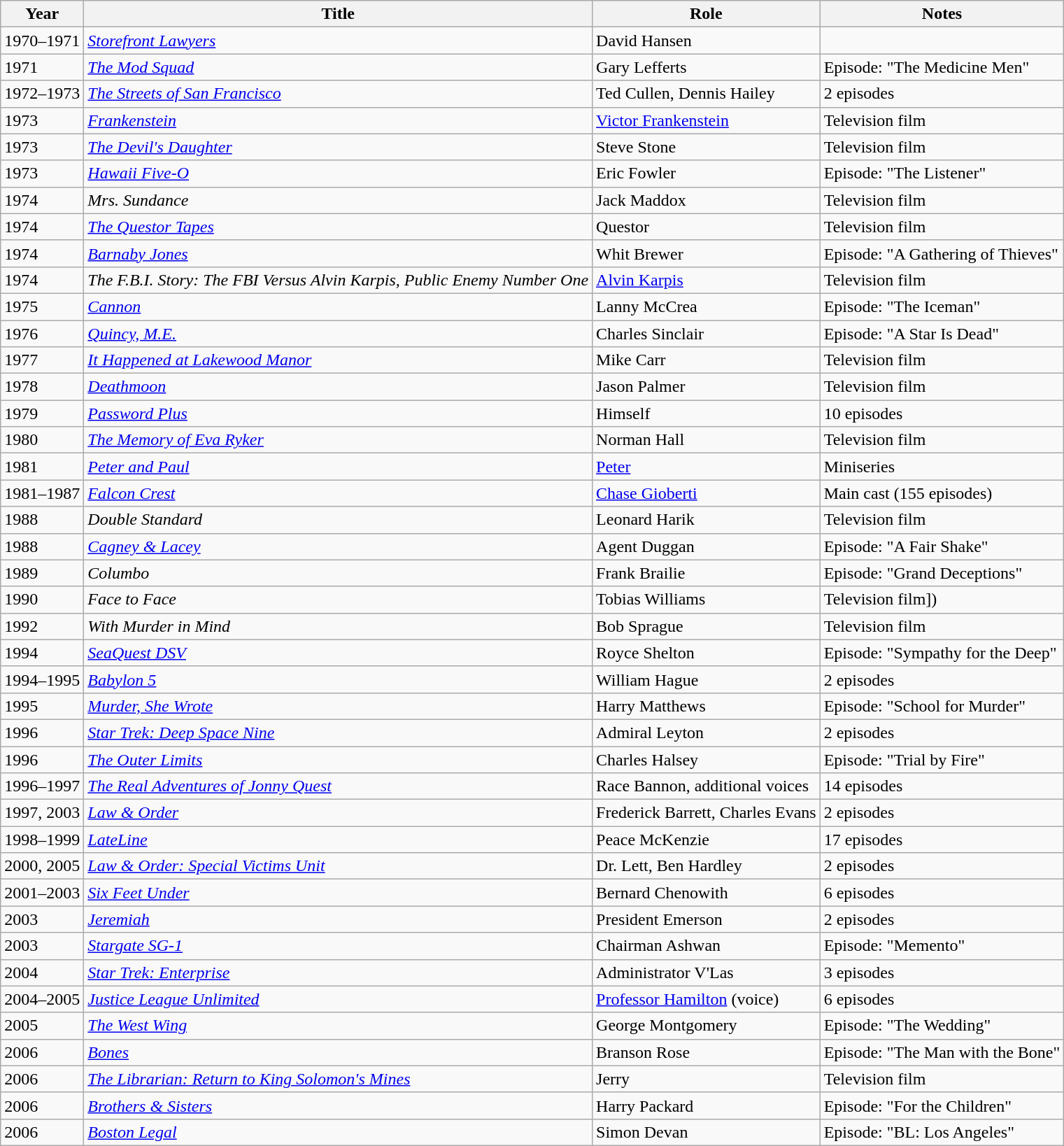<table class="wikitable sortable">
<tr>
<th>Year</th>
<th>Title</th>
<th>Role</th>
<th>Notes</th>
</tr>
<tr>
<td>1970–1971</td>
<td><em><a href='#'>Storefront Lawyers</a></em></td>
<td>David Hansen</td>
<td></td>
</tr>
<tr>
<td>1971</td>
<td><em><a href='#'>The Mod Squad</a></em></td>
<td>Gary Lefferts</td>
<td>Episode: "The Medicine Men"</td>
</tr>
<tr>
<td>1972–1973</td>
<td><em><a href='#'>The Streets of San Francisco</a></em></td>
<td>Ted Cullen, Dennis Hailey</td>
<td>2 episodes</td>
</tr>
<tr>
<td>1973</td>
<td><em><a href='#'>Frankenstein</a></em></td>
<td><a href='#'>Victor Frankenstein</a></td>
<td>Television film</td>
</tr>
<tr>
<td>1973</td>
<td><em><a href='#'>The Devil's Daughter</a></em></td>
<td>Steve Stone</td>
<td>Television film</td>
</tr>
<tr>
<td>1973</td>
<td><em><a href='#'>Hawaii Five-O</a></em></td>
<td>Eric Fowler</td>
<td>Episode: "The Listener"</td>
</tr>
<tr>
<td>1974</td>
<td><em>Mrs. Sundance</em></td>
<td>Jack Maddox</td>
<td>Television film</td>
</tr>
<tr>
<td>1974</td>
<td><em><a href='#'>The Questor Tapes</a></em></td>
<td>Questor</td>
<td>Television film</td>
</tr>
<tr>
<td>1974</td>
<td><em><a href='#'>Barnaby Jones</a></em></td>
<td>Whit Brewer</td>
<td>Episode: "A Gathering of Thieves"</td>
</tr>
<tr>
<td>1974</td>
<td><em>The F.B.I. Story: The FBI Versus Alvin Karpis, Public Enemy Number One</em></td>
<td><a href='#'>Alvin Karpis</a></td>
<td>Television film</td>
</tr>
<tr>
<td>1975</td>
<td><em><a href='#'>Cannon</a></em></td>
<td>Lanny McCrea</td>
<td>Episode: "The Iceman"</td>
</tr>
<tr>
<td>1976</td>
<td><em><a href='#'>Quincy, M.E.</a></em></td>
<td>Charles Sinclair</td>
<td>Episode: "A Star Is Dead"</td>
</tr>
<tr>
<td>1977</td>
<td><em><a href='#'>It Happened at Lakewood Manor</a></em></td>
<td>Mike Carr</td>
<td>Television film</td>
</tr>
<tr>
<td>1978</td>
<td><em><a href='#'>Deathmoon</a></em></td>
<td>Jason Palmer</td>
<td>Television film</td>
</tr>
<tr>
<td>1979</td>
<td><em><a href='#'>Password Plus</a></em></td>
<td>Himself</td>
<td>10 episodes</td>
</tr>
<tr>
<td>1980</td>
<td><em><a href='#'>The Memory of Eva Ryker</a></em></td>
<td>Norman Hall</td>
<td>Television film</td>
</tr>
<tr>
<td>1981</td>
<td><em><a href='#'>Peter and Paul</a></em></td>
<td><a href='#'>Peter</a></td>
<td>Miniseries</td>
</tr>
<tr>
<td>1981–1987</td>
<td><em><a href='#'>Falcon Crest</a></em></td>
<td><a href='#'>Chase Gioberti</a></td>
<td>Main cast (155 episodes)</td>
</tr>
<tr>
<td>1988</td>
<td><em>Double Standard</em></td>
<td>Leonard Harik</td>
<td>Television film</td>
</tr>
<tr>
<td>1988</td>
<td><em><a href='#'>Cagney & Lacey</a></em></td>
<td>Agent Duggan</td>
<td>Episode: "A Fair Shake"</td>
</tr>
<tr>
<td>1989</td>
<td><em>Columbo</em></td>
<td>Frank Brailie</td>
<td>Episode: "Grand Deceptions"</td>
</tr>
<tr>
<td>1990</td>
<td><em>Face to Face</em></td>
<td>Tobias Williams</td>
<td>Television film])</td>
</tr>
<tr>
<td>1992</td>
<td><em>With Murder in Mind</em></td>
<td>Bob Sprague</td>
<td>Television film</td>
</tr>
<tr>
<td>1994</td>
<td><em><a href='#'>SeaQuest DSV</a></em></td>
<td>Royce Shelton</td>
<td>Episode: "Sympathy for the Deep"</td>
</tr>
<tr>
<td>1994–1995</td>
<td><em><a href='#'>Babylon 5</a></em></td>
<td>William Hague</td>
<td>2 episodes</td>
</tr>
<tr>
<td>1995</td>
<td><em><a href='#'>Murder, She Wrote</a></em></td>
<td>Harry Matthews</td>
<td>Episode: "School for Murder"</td>
</tr>
<tr>
<td>1996</td>
<td><em><a href='#'>Star Trek: Deep Space Nine</a></em></td>
<td>Admiral Leyton</td>
<td>2 episodes</td>
</tr>
<tr>
<td>1996</td>
<td><em><a href='#'>The Outer Limits</a></em></td>
<td>Charles Halsey</td>
<td>Episode: "Trial by Fire"</td>
</tr>
<tr>
<td>1996–1997</td>
<td><em><a href='#'>The Real Adventures of Jonny Quest</a></em></td>
<td>Race Bannon, additional voices</td>
<td>14 episodes</td>
</tr>
<tr>
<td>1997, 2003</td>
<td><em><a href='#'>Law & Order</a></em></td>
<td>Frederick Barrett, Charles Evans</td>
<td>2 episodes</td>
</tr>
<tr>
<td>1998–1999</td>
<td><em><a href='#'>LateLine</a></em></td>
<td>Peace McKenzie</td>
<td>17 episodes</td>
</tr>
<tr>
<td>2000, 2005</td>
<td><em><a href='#'>Law & Order: Special Victims Unit</a></em></td>
<td>Dr. Lett, Ben Hardley</td>
<td>2 episodes</td>
</tr>
<tr>
<td>2001–2003</td>
<td><em><a href='#'>Six Feet Under</a></em></td>
<td>Bernard Chenowith</td>
<td>6 episodes</td>
</tr>
<tr>
<td>2003</td>
<td><em><a href='#'>Jeremiah</a></em></td>
<td>President Emerson</td>
<td>2 episodes</td>
</tr>
<tr>
<td>2003</td>
<td><em><a href='#'>Stargate SG-1</a></em></td>
<td>Chairman Ashwan</td>
<td>Episode: "Memento"</td>
</tr>
<tr>
<td>2004</td>
<td><em><a href='#'>Star Trek: Enterprise</a></em></td>
<td>Administrator V'Las</td>
<td>3 episodes</td>
</tr>
<tr>
<td>2004–2005</td>
<td><em><a href='#'>Justice League Unlimited</a></em></td>
<td><a href='#'>Professor Hamilton</a> (voice)</td>
<td>6 episodes</td>
</tr>
<tr>
<td>2005</td>
<td><em><a href='#'>The West Wing</a></em></td>
<td>George Montgomery</td>
<td>Episode: "The Wedding"</td>
</tr>
<tr>
<td>2006</td>
<td><em><a href='#'>Bones</a></em></td>
<td>Branson Rose</td>
<td>Episode: "The Man with the Bone"</td>
</tr>
<tr>
<td>2006</td>
<td><em><a href='#'>The Librarian: Return to King Solomon's Mines</a></em></td>
<td>Jerry</td>
<td>Television film</td>
</tr>
<tr>
<td>2006</td>
<td><em><a href='#'>Brothers & Sisters</a></em></td>
<td>Harry Packard</td>
<td>Episode: "For the Children"</td>
</tr>
<tr>
<td>2006</td>
<td><em><a href='#'>Boston Legal</a></em></td>
<td>Simon Devan</td>
<td>Episode: "BL: Los Angeles"</td>
</tr>
</table>
